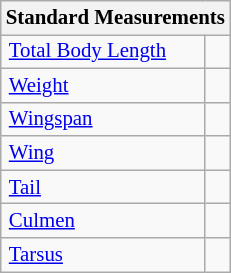<table class="wikitable" style="font-size: 87%;">
<tr>
<th colspan="2">Standard Measurements</th>
</tr>
<tr>
<td style="padding-right: 1em;padding-left:0.35em;"><a href='#'>Total Body Length</a></td>
<td style="padding-right: 0.5em;padding-left:0.5em;"></td>
</tr>
<tr>
<td style="padding-right: 1em;padding-left:0.35em;"><a href='#'>Weight</a></td>
<td style="padding-right: 0.5em;padding-left:0.5em;"></td>
</tr>
<tr>
<td style="padding-right: 1em;padding-left:0.35em;"><a href='#'>Wingspan</a></td>
<td style="padding-right: 0.5em;padding-left:0.5em;"></td>
</tr>
<tr>
<td style="padding-right: 1em;padding-left:0.35em;"><a href='#'>Wing</a></td>
<td style="padding-right: 0.5em;padding-left:0.5em;"></td>
</tr>
<tr>
<td style="padding-right: 1em;padding-left:0.35em;"><a href='#'>Tail</a></td>
<td style="padding-right: 0.5em;padding-left:0.5em;"></td>
</tr>
<tr>
<td style="padding-right: 1em;padding-left:0.35em;"><a href='#'>Culmen</a></td>
<td style="padding-right: 0.5em;padding-left:0.5em;"></td>
</tr>
<tr>
<td style="padding-right: 1em;padding-left:0.35em;"><a href='#'>Tarsus</a></td>
<td style="padding-right: 0.5em;padding-left:0.5em;"></td>
</tr>
</table>
